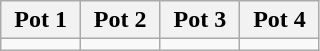<table class="wikitable">
<tr>
<th width=20%>Pot 1</th>
<th width=20%>Pot 2</th>
<th width=20%>Pot 3</th>
<th width=20%>Pot 4</th>
</tr>
<tr>
<td></td>
<td></td>
<td></td>
<td></td>
</tr>
</table>
